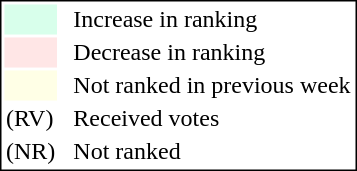<table style="border:1px solid black;">
<tr>
<td style="background:#D8FFEB; width:20px;"></td>
<td> </td>
<td>Increase in ranking</td>
</tr>
<tr>
<td style="background:#FFE6E6; width:20px;"></td>
<td> </td>
<td>Decrease in ranking</td>
</tr>
<tr>
<td style="background:#FFFFE6; width:20px;"></td>
<td> </td>
<td>Not ranked in previous week</td>
</tr>
<tr>
<td>(RV)</td>
<td> </td>
<td>Received votes</td>
</tr>
<tr>
<td>(NR)</td>
<td> </td>
<td>Not ranked</td>
</tr>
</table>
